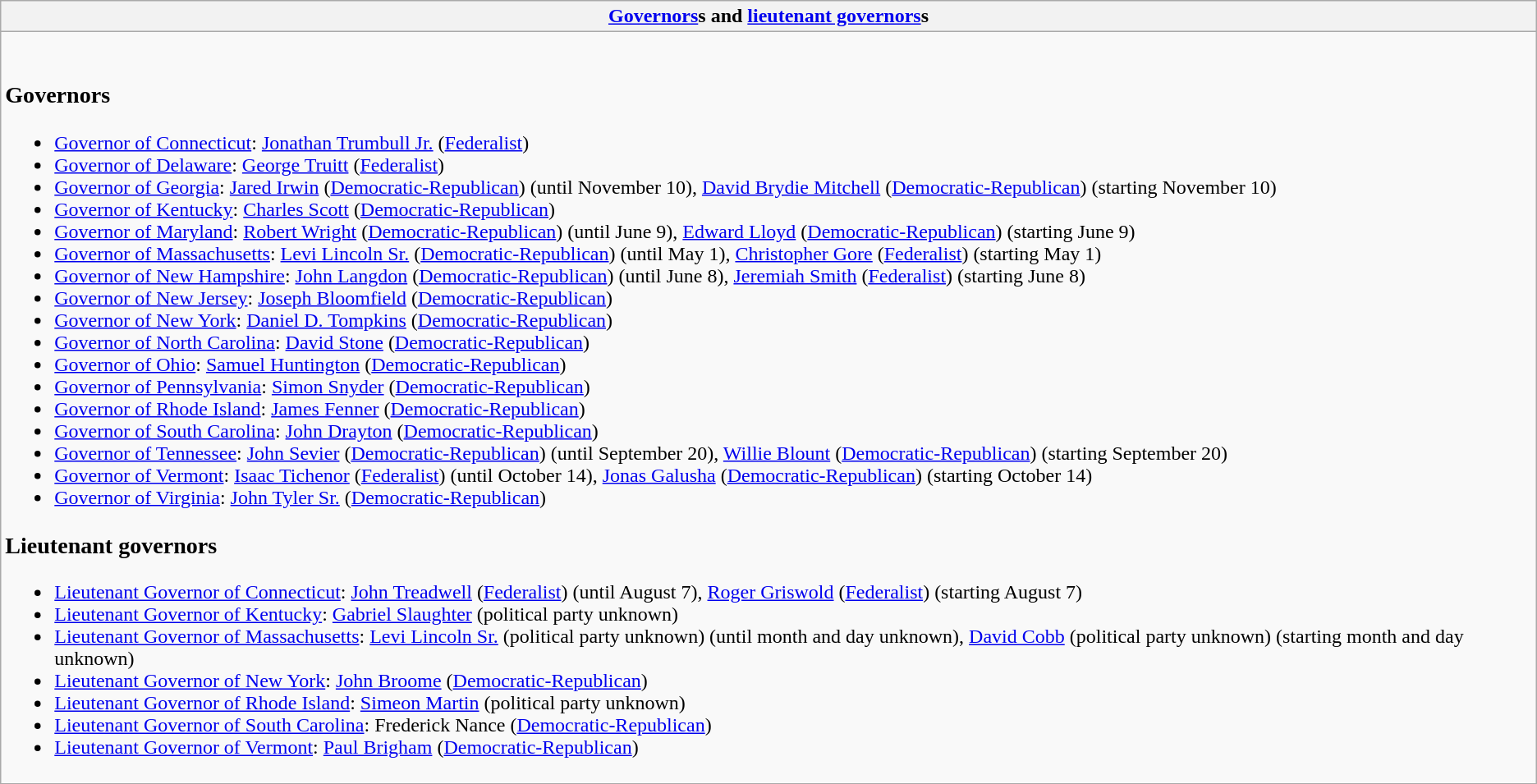<table class="wikitable collapsible collapsed">
<tr>
<th><a href='#'>Governors</a>s and <a href='#'>lieutenant governors</a>s</th>
</tr>
<tr>
<td><br><h3>Governors</h3><ul><li><a href='#'>Governor of Connecticut</a>: <a href='#'>Jonathan Trumbull Jr.</a> (<a href='#'>Federalist</a>)</li><li><a href='#'>Governor of Delaware</a>: <a href='#'>George Truitt</a> (<a href='#'>Federalist</a>)</li><li><a href='#'>Governor of Georgia</a>: <a href='#'>Jared Irwin</a> (<a href='#'>Democratic-Republican</a>) (until November 10), <a href='#'>David Brydie Mitchell</a> (<a href='#'>Democratic-Republican</a>) (starting November 10)</li><li><a href='#'>Governor of Kentucky</a>: <a href='#'>Charles Scott</a> (<a href='#'>Democratic-Republican</a>)</li><li><a href='#'>Governor of Maryland</a>: <a href='#'>Robert Wright</a> (<a href='#'>Democratic-Republican</a>) (until June 9), <a href='#'>Edward Lloyd</a> (<a href='#'>Democratic-Republican</a>) (starting June 9)</li><li><a href='#'>Governor of Massachusetts</a>: <a href='#'>Levi Lincoln Sr.</a> (<a href='#'>Democratic-Republican</a>) (until May 1), <a href='#'>Christopher Gore</a> (<a href='#'>Federalist</a>) (starting May 1)</li><li><a href='#'>Governor of New Hampshire</a>: <a href='#'>John Langdon</a> (<a href='#'>Democratic-Republican</a>) (until June 8), <a href='#'>Jeremiah Smith</a> (<a href='#'>Federalist</a>) (starting June 8)</li><li><a href='#'>Governor of New Jersey</a>: <a href='#'>Joseph Bloomfield</a> (<a href='#'>Democratic-Republican</a>)</li><li><a href='#'>Governor of New York</a>: <a href='#'>Daniel D. Tompkins</a> (<a href='#'>Democratic-Republican</a>)</li><li><a href='#'>Governor of North Carolina</a>: <a href='#'>David Stone</a> (<a href='#'>Democratic-Republican</a>)</li><li><a href='#'>Governor of Ohio</a>: <a href='#'>Samuel Huntington</a> (<a href='#'>Democratic-Republican</a>)</li><li><a href='#'>Governor of Pennsylvania</a>: <a href='#'>Simon Snyder</a> (<a href='#'>Democratic-Republican</a>)</li><li><a href='#'>Governor of Rhode Island</a>: <a href='#'>James Fenner</a> (<a href='#'>Democratic-Republican</a>)</li><li><a href='#'>Governor of South Carolina</a>: <a href='#'>John Drayton</a> (<a href='#'>Democratic-Republican</a>)</li><li><a href='#'>Governor of Tennessee</a>: <a href='#'>John Sevier</a> (<a href='#'>Democratic-Republican</a>) (until September 20), <a href='#'>Willie Blount</a> (<a href='#'>Democratic-Republican</a>) (starting September 20)</li><li><a href='#'>Governor of Vermont</a>: <a href='#'>Isaac Tichenor</a> (<a href='#'>Federalist</a>) (until October 14), <a href='#'>Jonas Galusha</a> (<a href='#'>Democratic-Republican</a>) (starting October 14)</li><li><a href='#'>Governor of Virginia</a>: <a href='#'>John Tyler Sr.</a> (<a href='#'>Democratic-Republican</a>)</li></ul><h3>Lieutenant governors</h3><ul><li><a href='#'>Lieutenant Governor of Connecticut</a>: <a href='#'>John Treadwell</a> (<a href='#'>Federalist</a>) (until August 7), <a href='#'>Roger Griswold</a> (<a href='#'>Federalist</a>) (starting August 7)</li><li><a href='#'>Lieutenant Governor of Kentucky</a>: <a href='#'>Gabriel Slaughter</a> (political party unknown)</li><li><a href='#'>Lieutenant Governor of Massachusetts</a>: <a href='#'>Levi Lincoln Sr.</a> (political party unknown) (until month and day unknown), <a href='#'>David Cobb</a> (political party unknown) (starting month and day unknown)</li><li><a href='#'>Lieutenant Governor of New York</a>: <a href='#'>John Broome</a> (<a href='#'>Democratic-Republican</a>)</li><li><a href='#'>Lieutenant Governor of Rhode Island</a>: <a href='#'>Simeon Martin</a> (political party unknown)</li><li><a href='#'>Lieutenant Governor of South Carolina</a>: Frederick Nance (<a href='#'>Democratic-Republican</a>)</li><li><a href='#'>Lieutenant Governor of Vermont</a>: <a href='#'>Paul Brigham</a> (<a href='#'>Democratic-Republican</a>)</li></ul></td>
</tr>
</table>
